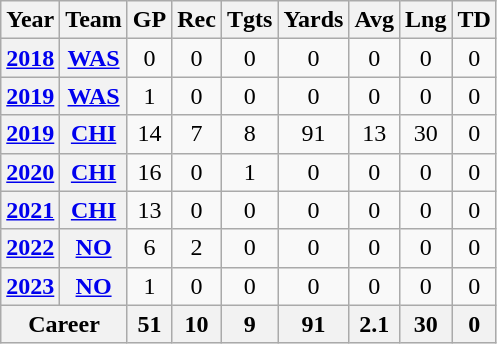<table class= "wikitable" style="text-align:center;">
<tr>
<th>Year</th>
<th>Team</th>
<th>GP</th>
<th>Rec</th>
<th>Tgts</th>
<th>Yards</th>
<th>Avg</th>
<th>Lng</th>
<th>TD</th>
</tr>
<tr>
<th><a href='#'>2018</a></th>
<th><a href='#'>WAS</a></th>
<td>0</td>
<td>0</td>
<td>0</td>
<td>0</td>
<td>0</td>
<td>0</td>
<td>0</td>
</tr>
<tr>
<th><a href='#'>2019</a></th>
<th><a href='#'>WAS</a></th>
<td>1</td>
<td>0</td>
<td>0</td>
<td>0</td>
<td>0</td>
<td>0</td>
<td>0</td>
</tr>
<tr>
<th><a href='#'>2019</a></th>
<th><a href='#'>CHI</a></th>
<td>14</td>
<td>7</td>
<td>8</td>
<td>91</td>
<td>13</td>
<td>30</td>
<td>0</td>
</tr>
<tr>
<th><a href='#'>2020</a></th>
<th><a href='#'>CHI</a></th>
<td>16</td>
<td>0</td>
<td>1</td>
<td>0</td>
<td>0</td>
<td>0</td>
<td>0</td>
</tr>
<tr>
<th><a href='#'>2021</a></th>
<th><a href='#'>CHI</a></th>
<td>13</td>
<td>0</td>
<td>0</td>
<td>0</td>
<td>0</td>
<td>0</td>
<td>0</td>
</tr>
<tr>
<th><a href='#'>2022</a></th>
<th><a href='#'>NO</a></th>
<td>6</td>
<td>2</td>
<td>0</td>
<td>0</td>
<td>0</td>
<td>0</td>
<td>0</td>
</tr>
<tr>
<th><a href='#'>2023</a></th>
<th><a href='#'>NO</a></th>
<td>1</td>
<td>0</td>
<td>0</td>
<td>0</td>
<td>0</td>
<td>0</td>
<td>0</td>
</tr>
<tr>
<th colspan="2">Career </th>
<th>51</th>
<th>10</th>
<th>9</th>
<th>91</th>
<th>2.1</th>
<th>30</th>
<th>0</th>
</tr>
</table>
